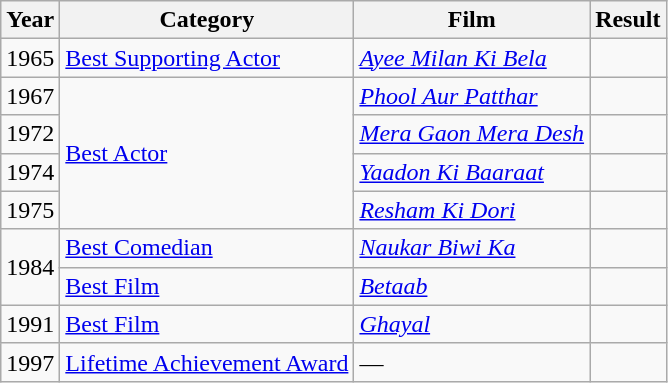<table class="wikitable sortable">
<tr>
<th>Year</th>
<th>Category</th>
<th>Film</th>
<th>Result</th>
</tr>
<tr>
<td>1965</td>
<td><a href='#'>Best Supporting Actor</a></td>
<td><em><a href='#'>Ayee Milan Ki Bela</a></em></td>
<td></td>
</tr>
<tr>
<td>1967</td>
<td rowspan="4"><a href='#'>Best Actor</a></td>
<td><em><a href='#'>Phool Aur Patthar</a></em></td>
<td></td>
</tr>
<tr>
<td>1972</td>
<td><em><a href='#'>Mera Gaon Mera Desh</a></em></td>
<td></td>
</tr>
<tr>
<td>1974</td>
<td><em><a href='#'>Yaadon Ki Baaraat</a></em></td>
<td></td>
</tr>
<tr>
<td>1975</td>
<td><em><a href='#'>Resham Ki Dori</a></em></td>
<td></td>
</tr>
<tr>
<td rowspan="2">1984</td>
<td><a href='#'>Best Comedian</a></td>
<td><em><a href='#'>Naukar Biwi Ka</a> </em></td>
<td></td>
</tr>
<tr>
<td><a href='#'>Best Film</a></td>
<td><em><a href='#'>Betaab</a></em></td>
<td></td>
</tr>
<tr>
<td>1991</td>
<td><a href='#'>Best Film</a></td>
<td><em><a href='#'>Ghayal</a> </em></td>
<td></td>
</tr>
<tr>
<td>1997</td>
<td><a href='#'>Lifetime Achievement Award</a></td>
<td>—</td>
<td></td>
</tr>
</table>
